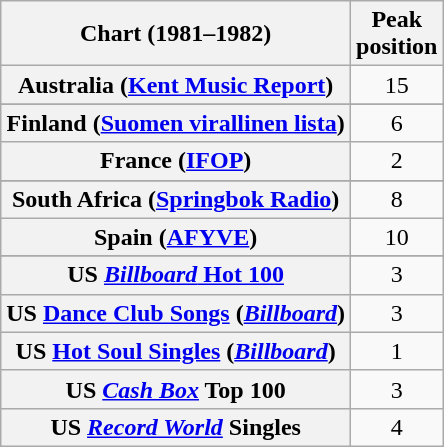<table class="wikitable sortable plainrowheaders" style="text-align:center">
<tr>
<th>Chart (1981–1982)</th>
<th>Peak<br>position</th>
</tr>
<tr>
<th scope="row">Australia (<a href='#'>Kent Music Report</a>)</th>
<td>15</td>
</tr>
<tr>
</tr>
<tr>
</tr>
<tr>
<th scope="row">Finland (<a href='#'>Suomen virallinen lista</a>)</th>
<td>6</td>
</tr>
<tr>
<th scope="row">France (<a href='#'>IFOP</a>)</th>
<td>2</td>
</tr>
<tr>
</tr>
<tr>
</tr>
<tr>
</tr>
<tr>
</tr>
<tr>
<th scope="row">South Africa (<a href='#'>Springbok Radio</a>)</th>
<td>8</td>
</tr>
<tr>
<th scope="row">Spain (<a href='#'>AFYVE</a>)</th>
<td>10</td>
</tr>
<tr>
</tr>
<tr>
<th scope="row">US <a href='#'><em>Billboard</em> Hot 100</a></th>
<td>3</td>
</tr>
<tr>
<th scope="row">US <a href='#'>Dance Club Songs</a> (<em><a href='#'>Billboard</a></em>)</th>
<td>3</td>
</tr>
<tr>
<th scope="row">US <a href='#'>Hot Soul Singles</a> (<em><a href='#'>Billboard</a></em>)</th>
<td>1</td>
</tr>
<tr>
<th scope="row">US <em><a href='#'>Cash Box</a></em> Top 100</th>
<td>3</td>
</tr>
<tr>
<th scope="row">US <em><a href='#'>Record World</a></em> Singles</th>
<td>4</td>
</tr>
</table>
